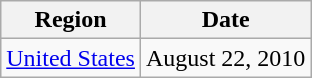<table class="wikitable">
<tr>
<th>Region</th>
<th>Date</th>
</tr>
<tr>
<td><a href='#'>United States</a></td>
<td>August 22, 2010</td>
</tr>
</table>
